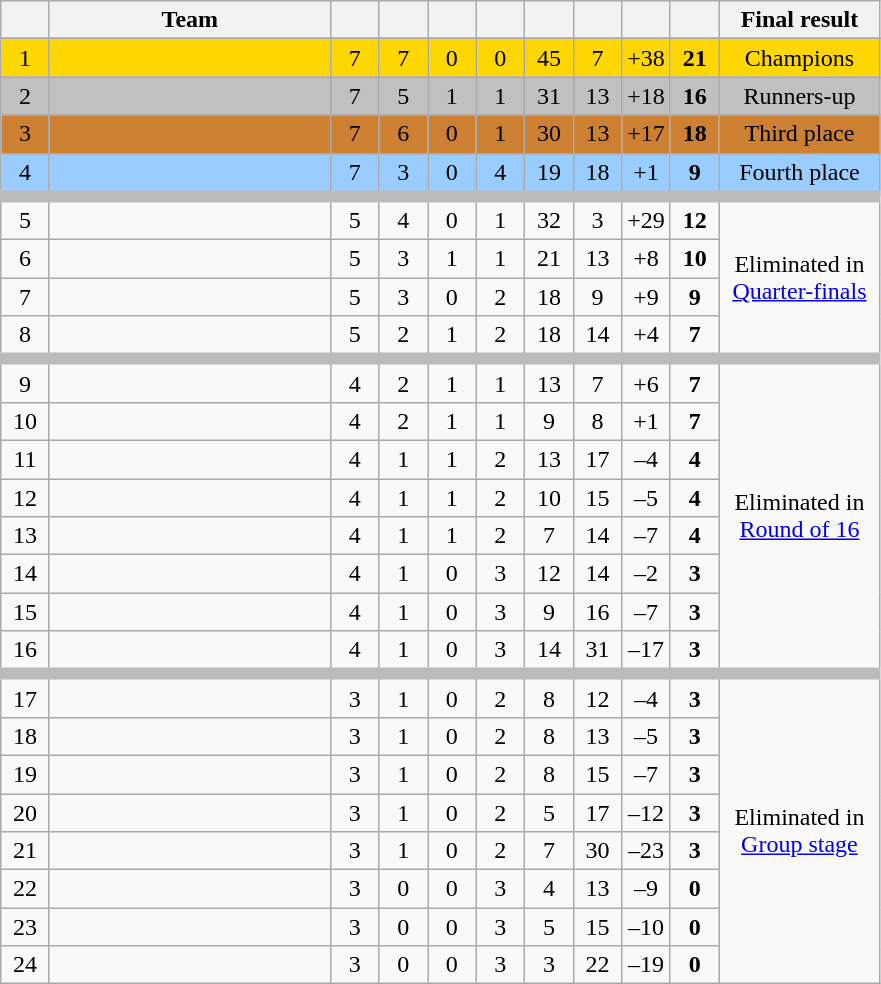<table class=wikitable style="text-align:center">
<tr>
<th width="25"></th>
<th width="180">Team</th>
<th width="25"></th>
<th width="25"></th>
<th width="25"></th>
<th width="25"></th>
<th width="25"></th>
<th width="25"></th>
<th width="25"></th>
<th width="25"></th>
<th width="100">Final result</th>
</tr>
<tr>
</tr>
<tr style="background: #FFD700;">
<td>1</td>
<td align=left></td>
<td>7</td>
<td>7</td>
<td>0</td>
<td>0</td>
<td>45</td>
<td>7</td>
<td>+38</td>
<td><strong>21</strong></td>
<td>Champions</td>
</tr>
<tr style="background: #C0C0C0;">
<td>2</td>
<td align=left></td>
<td>7</td>
<td>5</td>
<td>1</td>
<td>1</td>
<td>31</td>
<td>13</td>
<td>+18</td>
<td><strong>16</strong></td>
<td>Runners-up</td>
</tr>
<tr style="background: #CD7F32;">
<td>3</td>
<td align=left></td>
<td>7</td>
<td>6</td>
<td>0</td>
<td>1</td>
<td>30</td>
<td>13</td>
<td>+17</td>
<td><strong>18</strong></td>
<td>Third place</td>
</tr>
<tr bgcolor=#9acdff>
<td>4</td>
<td align=left></td>
<td>7</td>
<td>3</td>
<td>0</td>
<td>4</td>
<td>19</td>
<td>18</td>
<td>+1</td>
<td><strong>9</strong></td>
<td>Fourth place</td>
</tr>
<tr style="border-top:8px solid #BBBBBB;">
<td>5</td>
<td align=left></td>
<td>5</td>
<td>4</td>
<td>0</td>
<td>1</td>
<td>32</td>
<td>3</td>
<td>+29</td>
<td><strong>12</strong></td>
<td rowspan=4>Eliminated in <a href='#'>Quarter-finals</a></td>
</tr>
<tr>
<td>6</td>
<td align=left></td>
<td>5</td>
<td>3</td>
<td>1</td>
<td>1</td>
<td>21</td>
<td>13</td>
<td>+8</td>
<td><strong>10</strong></td>
</tr>
<tr>
<td>7</td>
<td align=left></td>
<td>5</td>
<td>3</td>
<td>0</td>
<td>2</td>
<td>18</td>
<td>9</td>
<td>+9</td>
<td><strong>9</strong></td>
</tr>
<tr>
<td>8</td>
<td align=left></td>
<td>5</td>
<td>2</td>
<td>1</td>
<td>2</td>
<td>18</td>
<td>14</td>
<td>+4</td>
<td><strong>7</strong></td>
</tr>
<tr style="border-top:8px solid #BBBBBB;">
<td>9</td>
<td align=left></td>
<td>4</td>
<td>2</td>
<td>1</td>
<td>1</td>
<td>13</td>
<td>7</td>
<td>+6</td>
<td><strong>7</strong></td>
<td rowspan=8>Eliminated in <a href='#'>Round of 16</a></td>
</tr>
<tr>
<td>10</td>
<td align=left></td>
<td>4</td>
<td>2</td>
<td>1</td>
<td>1</td>
<td>9</td>
<td>8</td>
<td>+1</td>
<td><strong>7</strong></td>
</tr>
<tr>
<td>11</td>
<td align=left></td>
<td>4</td>
<td>1</td>
<td>1</td>
<td>2</td>
<td>13</td>
<td>17</td>
<td>–4</td>
<td><strong>4</strong></td>
</tr>
<tr>
<td>12</td>
<td align=left></td>
<td>4</td>
<td>1</td>
<td>1</td>
<td>2</td>
<td>10</td>
<td>15</td>
<td>–5</td>
<td><strong>4</strong></td>
</tr>
<tr>
<td>13</td>
<td align=left></td>
<td>4</td>
<td>1</td>
<td>1</td>
<td>2</td>
<td>7</td>
<td>14</td>
<td>–7</td>
<td><strong>4</strong></td>
</tr>
<tr>
<td>14</td>
<td align=left></td>
<td>4</td>
<td>1</td>
<td>0</td>
<td>3</td>
<td>12</td>
<td>14</td>
<td>–2</td>
<td><strong>3</strong></td>
</tr>
<tr>
<td>15</td>
<td align=left></td>
<td>4</td>
<td>1</td>
<td>0</td>
<td>3</td>
<td>9</td>
<td>16</td>
<td>–7</td>
<td><strong>3</strong></td>
</tr>
<tr>
<td>16</td>
<td align=left></td>
<td>4</td>
<td>1</td>
<td>0</td>
<td>3</td>
<td>14</td>
<td>31</td>
<td>–17</td>
<td><strong>3</strong></td>
</tr>
<tr style="border-top:8px solid #BBBBBB;">
<td>17</td>
<td align=left></td>
<td>3</td>
<td>1</td>
<td>0</td>
<td>2</td>
<td>8</td>
<td>12</td>
<td>–4</td>
<td><strong>3</strong></td>
<td rowspan=8>Eliminated in <a href='#'>Group stage</a></td>
</tr>
<tr>
<td>18</td>
<td align=left></td>
<td>3</td>
<td>1</td>
<td>0</td>
<td>2</td>
<td>8</td>
<td>13</td>
<td>–5</td>
<td><strong>3</strong></td>
</tr>
<tr>
<td>19</td>
<td align=left></td>
<td>3</td>
<td>1</td>
<td>0</td>
<td>2</td>
<td>8</td>
<td>15</td>
<td>–7</td>
<td><strong>3</strong></td>
</tr>
<tr>
<td>20</td>
<td align=left></td>
<td>3</td>
<td>1</td>
<td>0</td>
<td>2</td>
<td>5</td>
<td>17</td>
<td>–12</td>
<td><strong>3</strong></td>
</tr>
<tr>
<td>21</td>
<td align=left></td>
<td>3</td>
<td>1</td>
<td>0</td>
<td>2</td>
<td>7</td>
<td>30</td>
<td>–23</td>
<td><strong>3</strong></td>
</tr>
<tr>
<td>22</td>
<td align=left></td>
<td>3</td>
<td>0</td>
<td>0</td>
<td>3</td>
<td>4</td>
<td>13</td>
<td>–9</td>
<td><strong>0</strong></td>
</tr>
<tr>
<td>23</td>
<td align=left></td>
<td>3</td>
<td>0</td>
<td>0</td>
<td>3</td>
<td>5</td>
<td>15</td>
<td>–10</td>
<td><strong>0</strong></td>
</tr>
<tr>
<td>24</td>
<td align=left></td>
<td>3</td>
<td>0</td>
<td>0</td>
<td>3</td>
<td>3</td>
<td>22</td>
<td>–19</td>
<td><strong>0</strong></td>
</tr>
</table>
